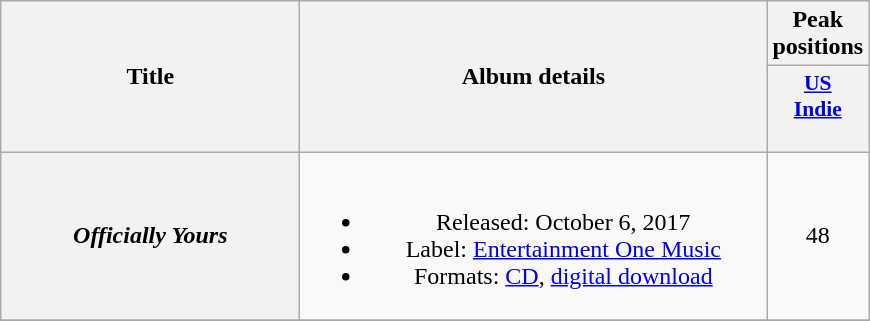<table class="wikitable plainrowheaders" style="text-align:center;">
<tr>
<th scope="col" rowspan="2" style="width:12em;">Title</th>
<th scope="col" rowspan="2" style="width:19em;">Album details</th>
<th scope="col" colspan="1">Peak positions</th>
</tr>
<tr>
<th scope="col" style="width:3em;font-size:90%;"><a href='#'>US<br>Indie</a><br><br></th>
</tr>
<tr>
<th scope="row"><em>Officially Yours</em></th>
<td><br><ul><li>Released: October 6, 2017</li><li>Label: <a href='#'>Entertainment One Music</a></li><li>Formats: <a href='#'>CD</a>, <a href='#'>digital download</a></li></ul></td>
<td>48</td>
</tr>
<tr>
</tr>
</table>
